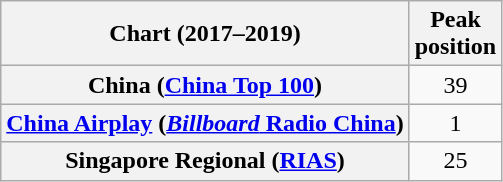<table class="wikitable plainrowheaders sortable" style="text-align:center">
<tr>
<th scope="col">Chart (2017–2019)</th>
<th scope="col">Peak<br>position</th>
</tr>
<tr>
<th scope="row">China (<a href='#'>China Top 100</a>)</th>
<td>39</td>
</tr>
<tr>
<th scope="row"><a href='#'>China Airplay</a> (<a href='#'><em>Billboard</em> Radio China</a>)</th>
<td>1</td>
</tr>
<tr>
<th scope="row">Singapore Regional (<a href='#'>RIAS</a>)</th>
<td>25</td>
</tr>
</table>
